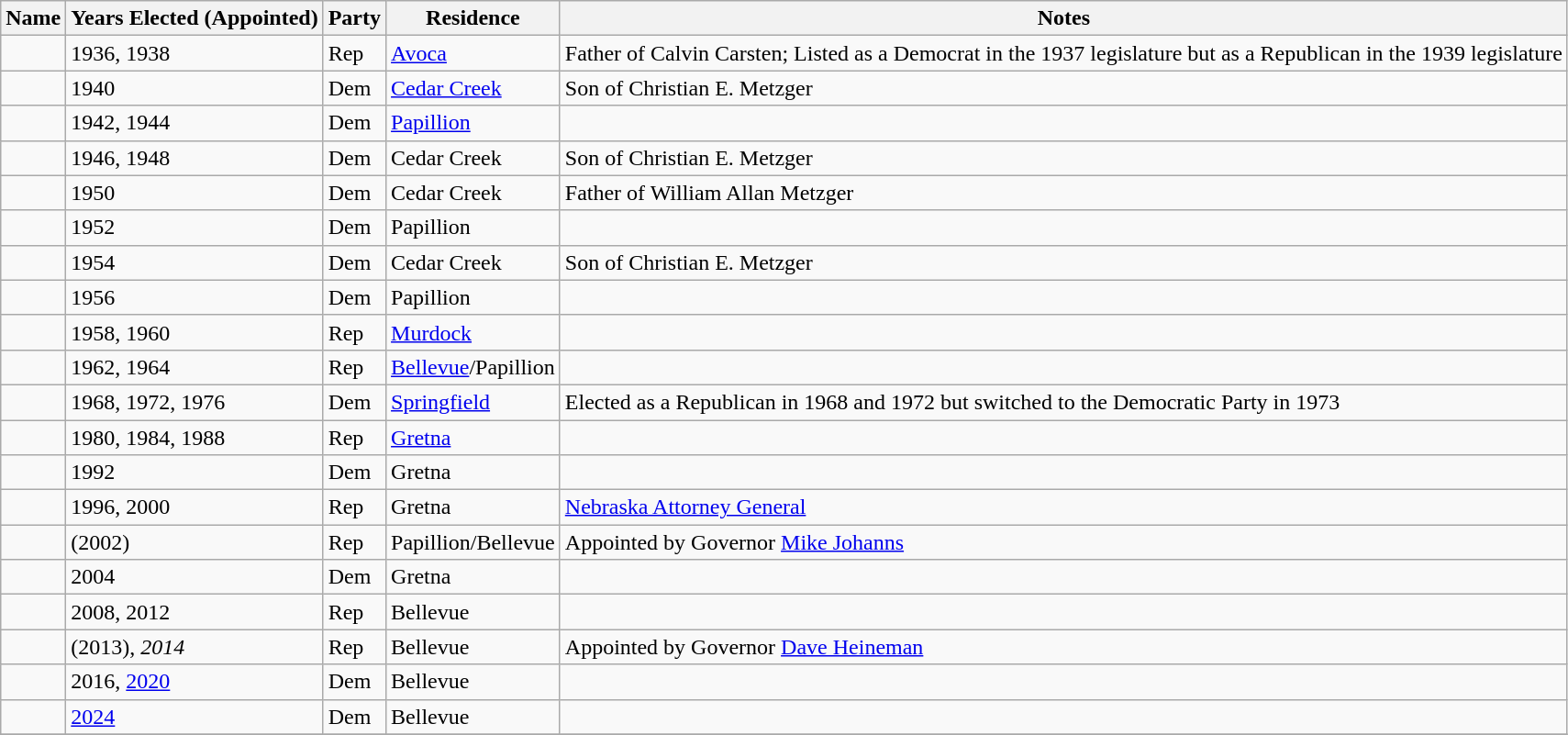<table class="wikitable sortable">
<tr>
<th>Name</th>
<th>Years Elected (Appointed)</th>
<th>Party</th>
<th>Residence</th>
<th>Notes</th>
</tr>
<tr>
<td></td>
<td>1936, 1938</td>
<td>Rep</td>
<td><a href='#'>Avoca</a></td>
<td>Father of Calvin Carsten; Listed as a Democrat in the 1937 legislature but as a Republican in the 1939 legislature</td>
</tr>
<tr>
<td></td>
<td>1940</td>
<td>Dem</td>
<td><a href='#'>Cedar Creek</a></td>
<td>Son of Christian E. Metzger</td>
</tr>
<tr>
<td></td>
<td>1942, 1944</td>
<td>Dem</td>
<td><a href='#'>Papillion</a></td>
<td></td>
</tr>
<tr>
<td></td>
<td>1946, 1948</td>
<td>Dem</td>
<td>Cedar Creek</td>
<td>Son of Christian E. Metzger</td>
</tr>
<tr>
<td></td>
<td>1950</td>
<td>Dem</td>
<td>Cedar Creek</td>
<td>Father of William Allan Metzger</td>
</tr>
<tr>
<td></td>
<td>1952</td>
<td>Dem</td>
<td>Papillion</td>
<td></td>
</tr>
<tr>
<td></td>
<td>1954</td>
<td>Dem</td>
<td>Cedar Creek</td>
<td>Son of Christian E. Metzger</td>
</tr>
<tr>
<td></td>
<td>1956</td>
<td>Dem</td>
<td>Papillion</td>
<td></td>
</tr>
<tr>
<td></td>
<td>1958, 1960</td>
<td>Rep</td>
<td><a href='#'>Murdock</a></td>
<td></td>
</tr>
<tr>
<td></td>
<td>1962, 1964</td>
<td>Rep</td>
<td><a href='#'>Bellevue</a>/Papillion</td>
<td></td>
</tr>
<tr>
<td></td>
<td>1968, 1972, 1976</td>
<td>Dem</td>
<td><a href='#'>Springfield</a></td>
<td>Elected as a Republican in 1968 and 1972 but switched to the Democratic Party in 1973</td>
</tr>
<tr>
<td></td>
<td>1980, 1984, 1988</td>
<td>Rep</td>
<td><a href='#'>Gretna</a></td>
<td></td>
</tr>
<tr>
<td></td>
<td>1992</td>
<td>Dem</td>
<td>Gretna</td>
<td></td>
</tr>
<tr>
<td></td>
<td>1996, 2000</td>
<td>Rep</td>
<td>Gretna</td>
<td><a href='#'>Nebraska Attorney General</a></td>
</tr>
<tr>
<td></td>
<td>(2002)</td>
<td>Rep</td>
<td>Papillion/Bellevue</td>
<td>Appointed by Governor <a href='#'>Mike Johanns</a></td>
</tr>
<tr>
<td></td>
<td>2004</td>
<td>Dem</td>
<td>Gretna</td>
<td></td>
</tr>
<tr>
<td></td>
<td>2008, 2012</td>
<td>Rep</td>
<td>Bellevue</td>
<td></td>
</tr>
<tr>
<td></td>
<td>(2013), <em>2014</em></td>
<td>Rep</td>
<td>Bellevue</td>
<td>Appointed by Governor <a href='#'>Dave Heineman</a></td>
</tr>
<tr>
<td></td>
<td>2016, <a href='#'>2020</a></td>
<td>Dem</td>
<td>Bellevue</td>
<td></td>
</tr>
<tr>
<td></td>
<td><a href='#'>2024</a></td>
<td>Dem</td>
<td>Bellevue</td>
<td></td>
</tr>
<tr>
</tr>
</table>
